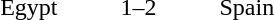<table style="text-align:center">
<tr>
<th width=200></th>
<th width=100></th>
<th width=200></th>
</tr>
<tr>
<td align=right>Egypt</td>
<td>1–2</td>
<td align=left>Spain</td>
</tr>
<tr>
</tr>
</table>
